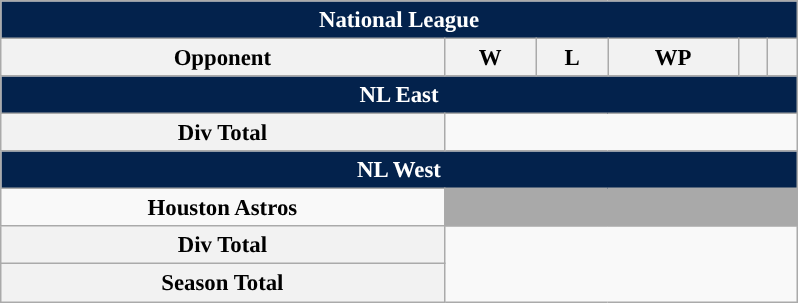<table class="wikitable" style="margin:1em auto; font-size:95%; text-align:center; width:35em;">
<tr>
<th colspan="7" style="background:#03224c; color:#ffffff;">National League</th>
</tr>
<tr>
<th>Opponent</th>
<th>W</th>
<th>L</th>
<th>WP</th>
<th></th>
<th></th>
</tr>
<tr>
<th colspan="7" style="background:#03224c; color:#ffffff;">NL East</th>
</tr>
<tr>
<th>Div Total</th>
</tr>
<tr>
<th colspan="7" style="background:#03224c; color:#ffffff;">NL West</th>
</tr>
<tr>
<td><span><strong>Houston Astros</strong></span></td>
<td colspan=5 style="background:darkgray;"></td>
</tr>
<tr>
<th>Div Total</th>
</tr>
<tr>
<th>Season Total</th>
</tr>
</table>
